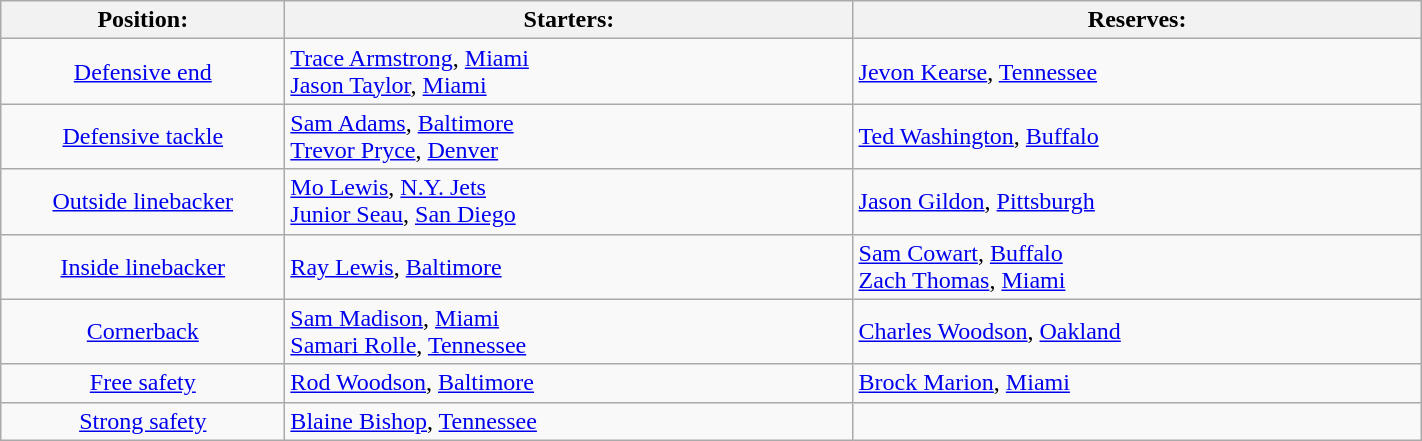<table class="wikitable" style="width:75%;">
<tr>
<th style="width:20%;">Position:</th>
<th style="width:40%;">Starters:</th>
<th style="width:40%;">Reserves:</th>
</tr>
<tr>
<td align=center><a href='#'>Defensive end</a></td>
<td> <a href='#'>Trace Armstrong</a>, <a href='#'>Miami</a><br> <a href='#'>Jason Taylor</a>, <a href='#'>Miami</a></td>
<td> <a href='#'>Jevon Kearse</a>, <a href='#'>Tennessee</a></td>
</tr>
<tr>
<td align=center><a href='#'>Defensive tackle</a></td>
<td> <a href='#'>Sam Adams</a>, <a href='#'>Baltimore</a><br> <a href='#'>Trevor Pryce</a>, <a href='#'>Denver</a></td>
<td> <a href='#'>Ted Washington</a>, <a href='#'>Buffalo</a></td>
</tr>
<tr>
<td align=center><a href='#'>Outside linebacker</a></td>
<td> <a href='#'>Mo Lewis</a>, <a href='#'>N.Y. Jets</a><br> <a href='#'>Junior Seau</a>, <a href='#'>San Diego</a></td>
<td> <a href='#'>Jason Gildon</a>, <a href='#'>Pittsburgh</a></td>
</tr>
<tr>
<td align=center><a href='#'>Inside linebacker</a></td>
<td> <a href='#'>Ray Lewis</a>, <a href='#'>Baltimore</a></td>
<td> <a href='#'>Sam Cowart</a>, <a href='#'>Buffalo</a><br> <a href='#'>Zach Thomas</a>, <a href='#'>Miami</a></td>
</tr>
<tr>
<td align=center><a href='#'>Cornerback</a></td>
<td> <a href='#'>Sam Madison</a>, <a href='#'>Miami</a><br> <a href='#'>Samari Rolle</a>, <a href='#'>Tennessee</a></td>
<td> <a href='#'>Charles Woodson</a>, <a href='#'>Oakland</a></td>
</tr>
<tr>
<td align=center><a href='#'>Free safety</a></td>
<td> <a href='#'>Rod Woodson</a>, <a href='#'>Baltimore</a></td>
<td> <a href='#'>Brock Marion</a>, <a href='#'>Miami</a></td>
</tr>
<tr>
<td align=center><a href='#'>Strong safety</a></td>
<td> <a href='#'>Blaine Bishop</a>, <a href='#'>Tennessee</a></td>
</tr>
</table>
